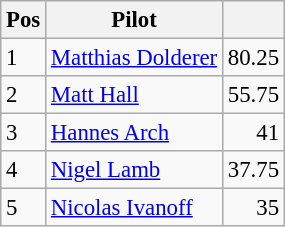<table class="wikitable" style="font-size: 95%;">
<tr>
<th>Pos</th>
<th>Pilot</th>
<th></th>
</tr>
<tr>
<td>1</td>
<td> <a href='#'>Matthias Dolderer</a></td>
<td align="right">80.25</td>
</tr>
<tr>
<td>2</td>
<td> <a href='#'>Matt Hall</a></td>
<td align="right">55.75</td>
</tr>
<tr>
<td>3</td>
<td> <a href='#'>Hannes Arch</a></td>
<td align="right">41</td>
</tr>
<tr>
<td>4</td>
<td> <a href='#'>Nigel Lamb</a></td>
<td align="right">37.75</td>
</tr>
<tr>
<td>5</td>
<td> <a href='#'>Nicolas Ivanoff</a></td>
<td align="right">35</td>
</tr>
</table>
